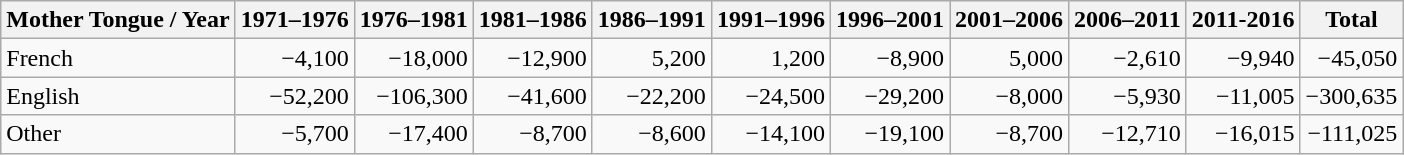<table class="wikitable">
<tr>
<th>Mother Tongue / Year</th>
<th>1971–1976</th>
<th>1976–1981</th>
<th>1981–1986</th>
<th>1986–1991</th>
<th>1991–1996</th>
<th>1996–2001</th>
<th>2001–2006</th>
<th>2006–2011</th>
<th>2011-2016</th>
<th>Total</th>
</tr>
<tr align="right">
<td align="left">French</td>
<td>−4,100</td>
<td>−18,000</td>
<td>−12,900</td>
<td>5,200</td>
<td>1,200</td>
<td>−8,900</td>
<td>5,000</td>
<td>−2,610</td>
<td>−9,940</td>
<td>−45,050</td>
</tr>
<tr align="right">
<td align="left">English</td>
<td>−52,200</td>
<td>−106,300</td>
<td>−41,600</td>
<td>−22,200</td>
<td>−24,500</td>
<td>−29,200</td>
<td>−8,000</td>
<td>−5,930</td>
<td>−11,005</td>
<td>−300,635</td>
</tr>
<tr align="right">
<td align="left">Other</td>
<td>−5,700</td>
<td>−17,400</td>
<td>−8,700</td>
<td>−8,600</td>
<td>−14,100</td>
<td>−19,100</td>
<td>−8,700</td>
<td>−12,710</td>
<td>−16,015</td>
<td>−111,025</td>
</tr>
</table>
